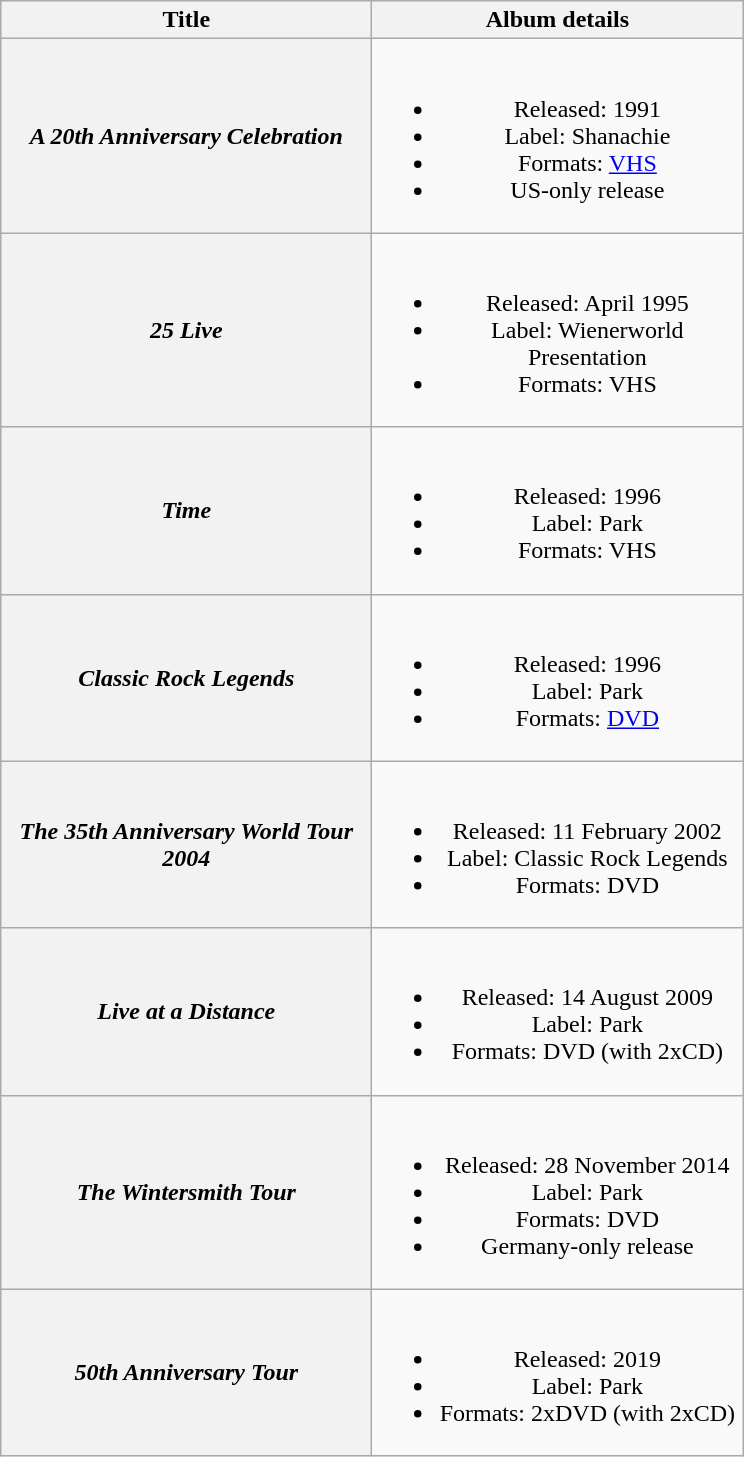<table class="wikitable plainrowheaders" style="text-align:center;">
<tr>
<th scope="col" style="width:15em;">Title</th>
<th scope="col" style="width:15em;">Album details</th>
</tr>
<tr>
<th scope="row"><em>A 20th Anniversary Celebration</em></th>
<td><br><ul><li>Released: 1991</li><li>Label: Shanachie</li><li>Formats: <a href='#'>VHS</a></li><li>US-only release</li></ul></td>
</tr>
<tr>
<th scope="row"><em>25 Live</em></th>
<td><br><ul><li>Released: April 1995</li><li>Label: Wienerworld Presentation</li><li>Formats: VHS</li></ul></td>
</tr>
<tr>
<th scope="row"><em>Time</em></th>
<td><br><ul><li>Released: 1996</li><li>Label: Park</li><li>Formats: VHS</li></ul></td>
</tr>
<tr>
<th scope="row"><em>Classic Rock Legends</em></th>
<td><br><ul><li>Released: 1996</li><li>Label: Park</li><li>Formats: <a href='#'>DVD</a></li></ul></td>
</tr>
<tr>
<th scope="row"><em>The 35th Anniversary World Tour 2004</em></th>
<td><br><ul><li>Released: 11 February 2002</li><li>Label: Classic Rock Legends</li><li>Formats: DVD</li></ul></td>
</tr>
<tr>
<th scope="row"><em>Live at a Distance</em></th>
<td><br><ul><li>Released: 14 August 2009</li><li>Label: Park</li><li>Formats: DVD (with 2xCD)</li></ul></td>
</tr>
<tr>
<th scope="row"><em>The Wintersmith Tour</em></th>
<td><br><ul><li>Released: 28 November 2014</li><li>Label: Park</li><li>Formats: DVD</li><li>Germany-only release</li></ul></td>
</tr>
<tr>
<th scope="row"><em>50th Anniversary Tour</em></th>
<td><br><ul><li>Released: 2019</li><li>Label: Park</li><li>Formats: 2xDVD (with 2xCD)</li></ul></td>
</tr>
</table>
